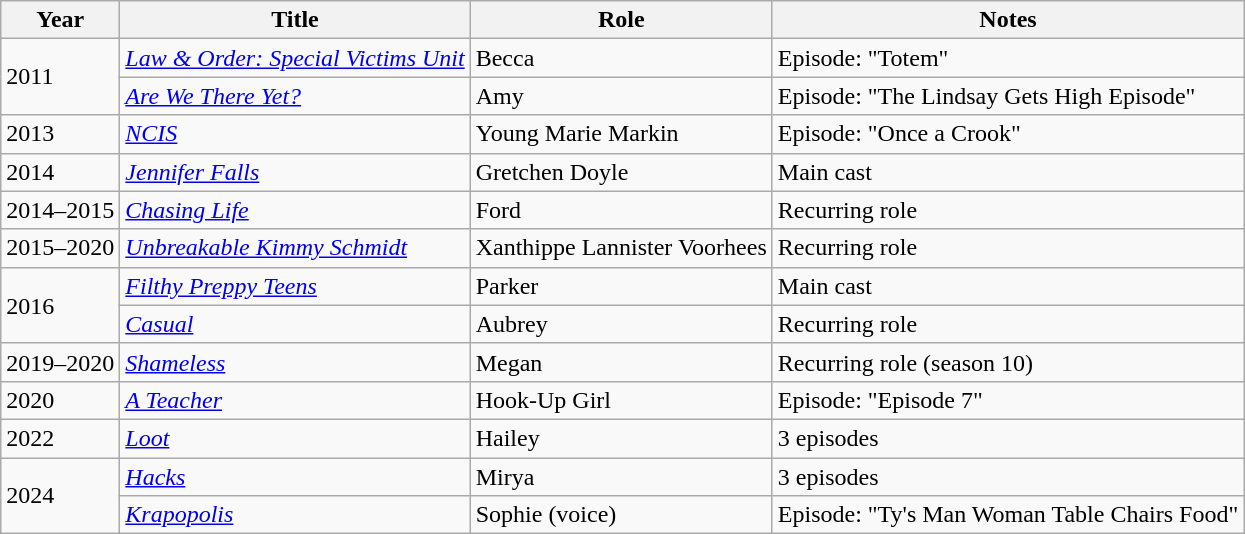<table class="wikitable sortable">
<tr>
<th>Year</th>
<th>Title</th>
<th>Role</th>
<th class="unsortable">Notes</th>
</tr>
<tr>
<td rowspan="2">2011</td>
<td><em><a href='#'>Law & Order: Special Victims Unit</a></em></td>
<td>Becca</td>
<td>Episode: "Totem"</td>
</tr>
<tr>
<td><em><a href='#'>Are We There Yet?</a></em></td>
<td>Amy</td>
<td>Episode: "The Lindsay Gets High Episode"</td>
</tr>
<tr>
<td>2013</td>
<td><em><a href='#'>NCIS</a></em></td>
<td>Young Marie Markin</td>
<td>Episode: "Once a Crook"</td>
</tr>
<tr>
<td>2014</td>
<td><em><a href='#'>Jennifer Falls</a></em></td>
<td>Gretchen Doyle</td>
<td>Main cast</td>
</tr>
<tr>
<td>2014–2015</td>
<td><em><a href='#'>Chasing Life</a></em></td>
<td>Ford</td>
<td>Recurring role</td>
</tr>
<tr>
<td>2015–2020</td>
<td><em><a href='#'>Unbreakable Kimmy Schmidt</a></em></td>
<td>Xanthippe Lannister Voorhees</td>
<td>Recurring role</td>
</tr>
<tr>
<td rowspan="2">2016</td>
<td><em><a href='#'>Filthy Preppy Teens</a></em></td>
<td>Parker</td>
<td>Main cast</td>
</tr>
<tr>
<td><em><a href='#'>Casual</a></em></td>
<td>Aubrey</td>
<td>Recurring role</td>
</tr>
<tr>
<td>2019–2020</td>
<td><em><a href='#'>Shameless</a></em></td>
<td>Megan</td>
<td>Recurring role (season 10)</td>
</tr>
<tr>
<td>2020</td>
<td><em><a href='#'>A Teacher</a></em></td>
<td>Hook-Up Girl</td>
<td>Episode: "Episode 7"</td>
</tr>
<tr>
<td>2022</td>
<td><em><a href='#'>Loot</a></em></td>
<td>Hailey</td>
<td>3 episodes</td>
</tr>
<tr>
<td rowspan="2">2024</td>
<td><em><a href='#'>Hacks</a></em></td>
<td>Mirya</td>
<td>3 episodes</td>
</tr>
<tr>
<td><em><a href='#'>Krapopolis</a></em></td>
<td>Sophie (voice)</td>
<td>Episode: "Ty's Man Woman Table Chairs Food"</td>
</tr>
</table>
